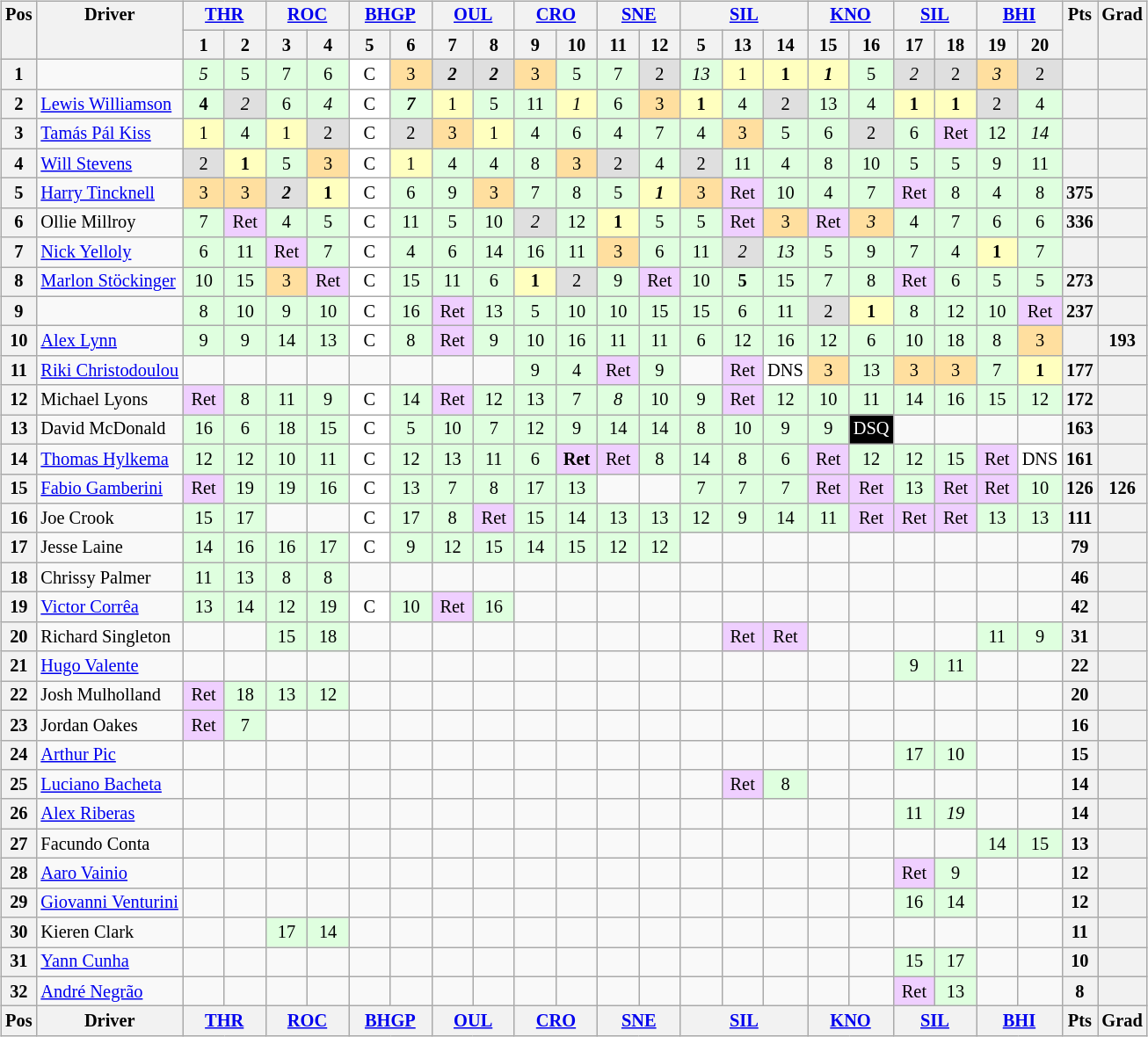<table>
<tr>
<td><br><table class="wikitable" style="font-size: 85%; text-align: center;">
<tr valign="top">
<th rowspan=2>Pos</th>
<th rowspan=2>Driver</th>
<th colspan="2"><a href='#'>THR</a></th>
<th colspan="2"><a href='#'>ROC</a></th>
<th colspan="2"><a href='#'>BHGP</a></th>
<th colspan="2"><a href='#'>OUL</a></th>
<th colspan="2"><a href='#'>CRO</a></th>
<th colspan="2"><a href='#'>SNE</a></th>
<th colspan="3"><a href='#'>SIL</a></th>
<th colspan="2"><a href='#'>KNO</a><br></th>
<th colspan="2"><a href='#'>SIL</a></th>
<th colspan="2"><a href='#'>BHI</a></th>
<th rowspan=2>Pts</th>
<th rowspan=2>Grad</th>
</tr>
<tr>
<th width=25>1</th>
<th width=25>2</th>
<th width=25>3</th>
<th width=25>4</th>
<th width=25>5</th>
<th width=25>6</th>
<th width=25>7</th>
<th width=25>8</th>
<th width=25>9</th>
<th width=25>10</th>
<th width=25>11</th>
<th width=25>12</th>
<th width=25>5</th>
<th width=25>13</th>
<th width=25>14</th>
<th width=25>15</th>
<th width=25>16</th>
<th width=25>17</th>
<th width=25>18</th>
<th width=25>19</th>
<th width=25>20</th>
</tr>
<tr>
<th>1</th>
<td align=left></td>
<td style="background:#dfffdf;"><em>5</em></td>
<td style="background:#dfffdf;">5</td>
<td style="background:#dfffdf;">7</td>
<td style="background:#dfffdf;">6</td>
<td style="background:#ffffff;">C</td>
<td style="background:#ffdf9f;">3</td>
<td style="background:#dfdfdf;"><strong><em>2</em></strong></td>
<td style="background:#dfdfdf;"><strong><em>2</em></strong></td>
<td style="background:#ffdf9f;">3</td>
<td style="background:#dfffdf;">5</td>
<td style="background:#dfffdf;">7</td>
<td style="background:#dfdfdf;">2</td>
<td style="background:#dfffdf;"><em>13</em></td>
<td style="background:#ffffbf;">1</td>
<td style="background:#ffffbf;"><strong>1</strong></td>
<td style="background:#ffffbf;"><strong><em>1</em></strong></td>
<td style="background:#dfffdf;">5</td>
<td style="background:#dfdfdf;"><em>2</em></td>
<td style="background:#dfdfdf;">2</td>
<td style="background:#ffdf9f;"><em>3</em></td>
<td style="background:#dfdfdf;">2</td>
<th></th>
<th></th>
</tr>
<tr>
<th>2</th>
<td align=left> <a href='#'>Lewis Williamson</a></td>
<td style="background:#dfffdf;"><strong>4</strong></td>
<td style="background:#dfdfdf;"><em>2</em></td>
<td style="background:#dfffdf;">6</td>
<td style="background:#dfffdf;"><em>4</em></td>
<td style="background:#ffffff;">C</td>
<td style="background:#dfffdf;"><strong><em>7</em></strong></td>
<td style="background:#ffffbf;">1</td>
<td style="background:#dfffdf;">5</td>
<td style="background:#dfffdf;">11</td>
<td style="background:#ffffbf;"><em>1</em></td>
<td style="background:#dfffdf;">6</td>
<td style="background:#ffdf9f;">3</td>
<td style="background:#ffffbf;"><strong>1</strong></td>
<td style="background:#dfffdf;">4</td>
<td style="background:#dfdfdf;">2</td>
<td style="background:#dfffdf;">13</td>
<td style="background:#dfffdf;">4</td>
<td style="background:#ffffbf;"><strong>1</strong></td>
<td style="background:#ffffbf;"><strong>1</strong></td>
<td style="background:#dfdfdf;">2</td>
<td style="background:#dfffdf;">4</td>
<th></th>
<th></th>
</tr>
<tr>
<th>3</th>
<td align=left> <a href='#'>Tamás Pál Kiss</a></td>
<td style="background:#ffffbf;">1</td>
<td style="background:#dfffdf;">4</td>
<td style="background:#ffffbf;">1</td>
<td style="background:#dfdfdf;">2</td>
<td style="background:#ffffff;">C</td>
<td style="background:#dfdfdf;">2</td>
<td style="background:#ffdf9f;">3</td>
<td style="background:#ffffbf;">1</td>
<td style="background:#dfffdf;">4</td>
<td style="background:#dfffdf;">6</td>
<td style="background:#dfffdf;">4</td>
<td style="background:#dfffdf;">7</td>
<td style="background:#dfffdf;">4</td>
<td style="background:#ffdf9f;">3</td>
<td style="background:#dfffdf;">5</td>
<td style="background:#dfffdf;">6</td>
<td style="background:#dfdfdf;">2</td>
<td style="background:#dfffdf;">6</td>
<td style="background:#efcfff;">Ret</td>
<td style="background:#dfffdf;">12</td>
<td style="background:#dfffdf;"><em>14</em></td>
<th></th>
<th></th>
</tr>
<tr>
<th>4</th>
<td align=left> <a href='#'>Will Stevens</a></td>
<td style="background:#dfdfdf;">2</td>
<td style="background:#ffffbf;"><strong>1</strong></td>
<td style="background:#dfffdf;">5</td>
<td style="background:#ffdf9f;">3</td>
<td style="background:#ffffff;">C</td>
<td style="background:#ffffbf;">1</td>
<td style="background:#dfffdf;">4</td>
<td style="background:#dfffdf;">4</td>
<td style="background:#dfffdf;">8</td>
<td style="background:#ffdf9f;">3</td>
<td style="background:#dfdfdf;">2</td>
<td style="background:#dfffdf;">4</td>
<td style="background:#dfdfdf;">2</td>
<td style="background:#dfffdf;">11</td>
<td style="background:#dfffdf;">4</td>
<td style="background:#dfffdf;">8</td>
<td style="background:#dfffdf;">10</td>
<td style="background:#dfffdf;">5</td>
<td style="background:#dfffdf;">5</td>
<td style="background:#dfffdf;">9</td>
<td style="background:#dfffdf;">11</td>
<th></th>
<th></th>
</tr>
<tr>
<th>5</th>
<td align=left> <a href='#'>Harry Tincknell</a></td>
<td style="background:#ffdf9f;">3</td>
<td style="background:#ffdf9f;">3</td>
<td style="background:#dfdfdf;"><strong><em>2</em></strong></td>
<td style="background:#ffffbf;"><strong>1</strong></td>
<td style="background:#ffffff;">C</td>
<td style="background:#dfffdf;">6</td>
<td style="background:#dfffdf;">9</td>
<td style="background:#ffdf9f;">3</td>
<td style="background:#dfffdf;">7</td>
<td style="background:#dfffdf;">8</td>
<td style="background:#dfffdf;">5</td>
<td style="background:#ffffbf;"><strong><em>1</em></strong></td>
<td style="background:#ffdf9f;">3</td>
<td style="background:#efcfff;">Ret</td>
<td style="background:#dfffdf;">10</td>
<td style="background:#dfffdf;">4</td>
<td style="background:#dfffdf;">7</td>
<td style="background:#efcfff;">Ret</td>
<td style="background:#dfffdf;">8</td>
<td style="background:#dfffdf;">4</td>
<td style="background:#dfffdf;">8</td>
<th>375</th>
<th></th>
</tr>
<tr>
<th>6</th>
<td align=left> Ollie Millroy</td>
<td style="background:#dfffdf;">7</td>
<td style="background:#efcfff;">Ret</td>
<td style="background:#dfffdf;">4</td>
<td style="background:#dfffdf;">5</td>
<td style="background:#ffffff;">C</td>
<td style="background:#dfffdf;">11</td>
<td style="background:#dfffdf;">5</td>
<td style="background:#dfffdf;">10</td>
<td style="background:#dfdfdf;"><em>2</em></td>
<td style="background:#dfffdf;">12</td>
<td style="background:#ffffbf;"><strong>1</strong></td>
<td style="background:#dfffdf;">5</td>
<td style="background:#dfffdf;">5</td>
<td style="background:#efcfff;">Ret</td>
<td style="background:#ffdf9f;">3</td>
<td style="background:#efcfff;">Ret</td>
<td style="background:#ffdf9f;"><em>3</em></td>
<td style="background:#dfffdf;">4</td>
<td style="background:#dfffdf;">7</td>
<td style="background:#dfffdf;">6</td>
<td style="background:#dfffdf;">6</td>
<th>336</th>
<th></th>
</tr>
<tr>
<th>7</th>
<td align=left> <a href='#'>Nick Yelloly</a></td>
<td style="background:#dfffdf;">6</td>
<td style="background:#dfffdf;">11</td>
<td style="background:#efcfff;">Ret</td>
<td style="background:#dfffdf;">7</td>
<td style="background:#ffffff;">C</td>
<td style="background:#dfffdf;">4</td>
<td style="background:#dfffdf;">6</td>
<td style="background:#dfffdf;">14</td>
<td style="background:#dfffdf;">16</td>
<td style="background:#dfffdf;">11</td>
<td style="background:#ffdf9f;">3</td>
<td style="background:#dfffdf;">6</td>
<td style="background:#dfffdf;">11</td>
<td style="background:#dfdfdf;"><em>2</em></td>
<td style="background:#dfffdf;"><em>13</em></td>
<td style="background:#dfffdf;">5</td>
<td style="background:#dfffdf;">9</td>
<td style="background:#dfffdf;">7</td>
<td style="background:#dfffdf;">4</td>
<td style="background:#ffffbf;"><strong>1</strong></td>
<td style="background:#dfffdf;">7</td>
<th></th>
<th></th>
</tr>
<tr>
<th>8</th>
<td align=left> <a href='#'>Marlon Stöckinger</a></td>
<td style="background:#dfffdf;">10</td>
<td style="background:#dfffdf;">15</td>
<td style="background:#ffdf9f;">3</td>
<td style="background:#efcfff;">Ret</td>
<td style="background:#ffffff;">C</td>
<td style="background:#dfffdf;">15</td>
<td style="background:#dfffdf;">11</td>
<td style="background:#dfffdf;">6</td>
<td style="background:#ffffbf;"><strong>1</strong></td>
<td style="background:#dfdfdf;">2</td>
<td style="background:#dfffdf;">9</td>
<td style="background:#efcfff;">Ret</td>
<td style="background:#dfffdf;">10</td>
<td style="background:#dfffdf;"><strong>5</strong></td>
<td style="background:#dfffdf;">15</td>
<td style="background:#dfffdf;">7</td>
<td style="background:#dfffdf;">8</td>
<td style="background:#efcfff;">Ret</td>
<td style="background:#dfffdf;">6</td>
<td style="background:#dfffdf;">5</td>
<td style="background:#dfffdf;">5</td>
<th>273</th>
<th></th>
</tr>
<tr>
<th>9</th>
<td align=left></td>
<td style="background:#dfffdf;">8</td>
<td style="background:#dfffdf;">10</td>
<td style="background:#dfffdf;">9</td>
<td style="background:#dfffdf;">10</td>
<td style="background:#ffffff;">C</td>
<td style="background:#dfffdf;">16</td>
<td style="background:#efcfff;">Ret</td>
<td style="background:#dfffdf;">13</td>
<td style="background:#dfffdf;">5</td>
<td style="background:#dfffdf;">10</td>
<td style="background:#dfffdf;">10</td>
<td style="background:#dfffdf;">15</td>
<td style="background:#dfffdf;">15</td>
<td style="background:#dfffdf;">6</td>
<td style="background:#dfffdf;">11</td>
<td style="background:#dfdfdf;">2</td>
<td style="background:#ffffbf;"><strong>1</strong></td>
<td style="background:#dfffdf;">8</td>
<td style="background:#dfffdf;">12</td>
<td style="background:#dfffdf;">10</td>
<td style="background:#efcfff;">Ret</td>
<th>237</th>
<th></th>
</tr>
<tr>
<th>10</th>
<td align=left> <a href='#'>Alex Lynn</a></td>
<td style="background:#dfffdf;">9</td>
<td style="background:#dfffdf;">9</td>
<td style="background:#dfffdf;">14</td>
<td style="background:#dfffdf;">13</td>
<td style="background:#ffffff;">C</td>
<td style="background:#dfffdf;">8</td>
<td style="background:#efcfff;">Ret</td>
<td style="background:#dfffdf;">9</td>
<td style="background:#dfffdf;">10</td>
<td style="background:#dfffdf;">16</td>
<td style="background:#dfffdf;">11</td>
<td style="background:#dfffdf;">11</td>
<td style="background:#dfffdf;">6</td>
<td style="background:#dfffdf;">12</td>
<td style="background:#dfffdf;">16</td>
<td style="background:#dfffdf;">12</td>
<td style="background:#dfffdf;">6</td>
<td style="background:#dfffdf;">10</td>
<td style="background:#dfffdf;">18</td>
<td style="background:#dfffdf;">8</td>
<td style="background:#ffdf9f;">3</td>
<th></th>
<th>193</th>
</tr>
<tr>
<th>11</th>
<td align=left> <a href='#'>Riki Christodoulou</a></td>
<td></td>
<td></td>
<td></td>
<td></td>
<td></td>
<td></td>
<td></td>
<td></td>
<td style="background:#dfffdf;">9</td>
<td style="background:#dfffdf;">4</td>
<td style="background:#efcfff;">Ret</td>
<td style="background:#dfffdf;">9</td>
<td></td>
<td style="background:#efcfff;">Ret</td>
<td style="background:#ffffff;">DNS</td>
<td style="background:#ffdf9f;">3</td>
<td style="background:#dfffdf;">13</td>
<td style="background:#ffdf9f;">3</td>
<td style="background:#ffdf9f;">3</td>
<td style="background:#dfffdf;">7</td>
<td style="background:#ffffbf;"><strong>1</strong></td>
<th>177</th>
<th></th>
</tr>
<tr>
<th>12</th>
<td align=left> Michael Lyons</td>
<td style="background:#efcfff;">Ret</td>
<td style="background:#dfffdf;">8</td>
<td style="background:#dfffdf;">11</td>
<td style="background:#dfffdf;">9</td>
<td style="background:#ffffff;">C</td>
<td style="background:#dfffdf;">14</td>
<td style="background:#efcfff;">Ret</td>
<td style="background:#dfffdf;">12</td>
<td style="background:#dfffdf;">13</td>
<td style="background:#dfffdf;">7</td>
<td style="background:#dfffdf;"><em>8</em></td>
<td style="background:#dfffdf;">10</td>
<td style="background:#dfffdf;">9</td>
<td style="background:#efcfff;">Ret</td>
<td style="background:#dfffdf;">12</td>
<td style="background:#dfffdf;">10</td>
<td style="background:#dfffdf;">11</td>
<td style="background:#dfffdf;">14</td>
<td style="background:#dfffdf;">16</td>
<td style="background:#dfffdf;">15</td>
<td style="background:#dfffdf;">12</td>
<th>172</th>
<th></th>
</tr>
<tr>
<th>13</th>
<td align=left> David McDonald</td>
<td style="background:#dfffdf;">16</td>
<td style="background:#dfffdf;">6</td>
<td style="background:#dfffdf;">18</td>
<td style="background:#dfffdf;">15</td>
<td style="background:#ffffff;">C</td>
<td style="background:#dfffdf;">5</td>
<td style="background:#dfffdf;">10</td>
<td style="background:#dfffdf;">7</td>
<td style="background:#dfffdf;">12</td>
<td style="background:#dfffdf;">9</td>
<td style="background:#dfffdf;">14</td>
<td style="background:#dfffdf;">14</td>
<td style="background:#dfffdf;">8</td>
<td style="background:#dfffdf;">10</td>
<td style="background:#dfffdf;">9</td>
<td style="background:#dfffdf;">9</td>
<td style="background:black; color:white;">DSQ</td>
<td></td>
<td></td>
<td></td>
<td></td>
<th>163</th>
<th></th>
</tr>
<tr>
<th>14</th>
<td align=left> <a href='#'>Thomas Hylkema</a></td>
<td style="background:#dfffdf;">12</td>
<td style="background:#dfffdf;">12</td>
<td style="background:#dfffdf;">10</td>
<td style="background:#dfffdf;">11</td>
<td style="background:#ffffff;">C</td>
<td style="background:#dfffdf;">12</td>
<td style="background:#dfffdf;">13</td>
<td style="background:#dfffdf;">11</td>
<td style="background:#dfffdf;">6</td>
<td style="background:#efcfff;"><strong>Ret</strong></td>
<td style="background:#efcfff;">Ret</td>
<td style="background:#dfffdf;">8</td>
<td style="background:#dfffdf;">14</td>
<td style="background:#dfffdf;">8</td>
<td style="background:#dfffdf;">6</td>
<td style="background:#efcfff;">Ret</td>
<td style="background:#dfffdf;">12</td>
<td style="background:#dfffdf;">12</td>
<td style="background:#dfffdf;">15</td>
<td style="background:#efcfff;">Ret</td>
<td style="background:#ffffff;">DNS</td>
<th>161</th>
<th></th>
</tr>
<tr>
<th>15</th>
<td align=left> <a href='#'>Fabio Gamberini</a></td>
<td style="background:#efcfff;">Ret</td>
<td style="background:#dfffdf;">19</td>
<td style="background:#dfffdf;">19</td>
<td style="background:#dfffdf;">16</td>
<td style="background:#ffffff;">C</td>
<td style="background:#dfffdf;">13</td>
<td style="background:#dfffdf;">7</td>
<td style="background:#dfffdf;">8</td>
<td style="background:#dfffdf;">17</td>
<td style="background:#dfffdf;">13</td>
<td></td>
<td></td>
<td style="background:#dfffdf;">7</td>
<td style="background:#dfffdf;">7</td>
<td style="background:#dfffdf;">7</td>
<td style="background:#efcfff;">Ret</td>
<td style="background:#efcfff;">Ret</td>
<td style="background:#dfffdf;">13</td>
<td style="background:#efcfff;">Ret</td>
<td style="background:#efcfff;">Ret</td>
<td style="background:#dfffdf;">10</td>
<th>126</th>
<th>126</th>
</tr>
<tr>
<th>16</th>
<td align=left> Joe Crook</td>
<td style="background:#dfffdf;">15</td>
<td style="background:#dfffdf;">17</td>
<td></td>
<td></td>
<td style="background:#ffffff;">C</td>
<td style="background:#dfffdf;">17</td>
<td style="background:#dfffdf;">8</td>
<td style="background:#efcfff;">Ret</td>
<td style="background:#dfffdf;">15</td>
<td style="background:#dfffdf;">14</td>
<td style="background:#dfffdf;">13</td>
<td style="background:#dfffdf;">13</td>
<td style="background:#dfffdf;">12</td>
<td style="background:#dfffdf;">9</td>
<td style="background:#dfffdf;">14</td>
<td style="background:#dfffdf;">11</td>
<td style="background:#efcfff;">Ret</td>
<td style="background:#efcfff;">Ret</td>
<td style="background:#efcfff;">Ret</td>
<td style="background:#dfffdf;">13</td>
<td style="background:#dfffdf;">13</td>
<th>111</th>
<th></th>
</tr>
<tr>
<th>17</th>
<td align=left> Jesse Laine</td>
<td style="background:#dfffdf;">14</td>
<td style="background:#dfffdf;">16</td>
<td style="background:#dfffdf;">16</td>
<td style="background:#dfffdf;">17</td>
<td style="background:#ffffff;">C</td>
<td style="background:#dfffdf;">9</td>
<td style="background:#dfffdf;">12</td>
<td style="background:#dfffdf;">15</td>
<td style="background:#dfffdf;">14</td>
<td style="background:#dfffdf;">15</td>
<td style="background:#dfffdf;">12</td>
<td style="background:#dfffdf;">12</td>
<td></td>
<td></td>
<td></td>
<td></td>
<td></td>
<td></td>
<td></td>
<td></td>
<td></td>
<th>79</th>
<th></th>
</tr>
<tr>
<th>18</th>
<td align=left> Chrissy Palmer</td>
<td style="background:#dfffdf;">11</td>
<td style="background:#dfffdf;">13</td>
<td style="background:#dfffdf;">8</td>
<td style="background:#dfffdf;">8</td>
<td></td>
<td></td>
<td></td>
<td></td>
<td></td>
<td></td>
<td></td>
<td></td>
<td></td>
<td></td>
<td></td>
<td></td>
<td></td>
<td></td>
<td></td>
<td></td>
<td></td>
<th>46</th>
<th></th>
</tr>
<tr>
<th>19</th>
<td align=left> <a href='#'>Victor Corrêa</a></td>
<td style="background:#dfffdf;">13</td>
<td style="background:#dfffdf;">14</td>
<td style="background:#dfffdf;">12</td>
<td style="background:#dfffdf;">19</td>
<td style="background:#ffffff;">C</td>
<td style="background:#dfffdf;">10</td>
<td style="background:#efcfff;">Ret</td>
<td style="background:#dfffdf;">16</td>
<td></td>
<td></td>
<td></td>
<td></td>
<td></td>
<td></td>
<td></td>
<td></td>
<td></td>
<td></td>
<td></td>
<td></td>
<td></td>
<th>42</th>
<th></th>
</tr>
<tr>
<th>20</th>
<td align=left> Richard Singleton</td>
<td></td>
<td></td>
<td style="background:#dfffdf;">15</td>
<td style="background:#dfffdf;">18</td>
<td></td>
<td></td>
<td></td>
<td></td>
<td></td>
<td></td>
<td></td>
<td></td>
<td></td>
<td style="background:#efcfff;">Ret</td>
<td style="background:#efcfff;">Ret</td>
<td></td>
<td></td>
<td></td>
<td></td>
<td style="background:#dfffdf;">11</td>
<td style="background:#dfffdf;">9</td>
<th>31</th>
<th></th>
</tr>
<tr>
<th>21</th>
<td align=left> <a href='#'>Hugo Valente</a></td>
<td></td>
<td></td>
<td></td>
<td></td>
<td></td>
<td></td>
<td></td>
<td></td>
<td></td>
<td></td>
<td></td>
<td></td>
<td></td>
<td></td>
<td></td>
<td></td>
<td></td>
<td style="background:#dfffdf;">9</td>
<td style="background:#dfffdf;">11</td>
<td></td>
<td></td>
<th>22</th>
<th></th>
</tr>
<tr>
<th>22</th>
<td align=left> Josh Mulholland</td>
<td style="background:#efcfff;">Ret</td>
<td style="background:#dfffdf;">18</td>
<td style="background:#dfffdf;">13</td>
<td style="background:#dfffdf;">12</td>
<td></td>
<td></td>
<td></td>
<td></td>
<td></td>
<td></td>
<td></td>
<td></td>
<td></td>
<td></td>
<td></td>
<td></td>
<td></td>
<td></td>
<td></td>
<td></td>
<td></td>
<th>20</th>
<th></th>
</tr>
<tr>
<th>23</th>
<td align=left> Jordan Oakes</td>
<td style="background:#efcfff;">Ret</td>
<td style="background:#dfffdf;">7</td>
<td></td>
<td></td>
<td></td>
<td></td>
<td></td>
<td></td>
<td></td>
<td></td>
<td></td>
<td></td>
<td></td>
<td></td>
<td></td>
<td></td>
<td></td>
<td></td>
<td></td>
<td></td>
<td></td>
<th>16</th>
<th></th>
</tr>
<tr>
<th>24</th>
<td align=left> <a href='#'>Arthur Pic</a></td>
<td></td>
<td></td>
<td></td>
<td></td>
<td></td>
<td></td>
<td></td>
<td></td>
<td></td>
<td></td>
<td></td>
<td></td>
<td></td>
<td></td>
<td></td>
<td></td>
<td></td>
<td style="background:#dfffdf;">17</td>
<td style="background:#dfffdf;">10</td>
<td></td>
<td></td>
<th>15</th>
<th></th>
</tr>
<tr>
<th>25</th>
<td align=left> <a href='#'>Luciano Bacheta</a></td>
<td></td>
<td></td>
<td></td>
<td></td>
<td></td>
<td></td>
<td></td>
<td></td>
<td></td>
<td></td>
<td></td>
<td></td>
<td></td>
<td style="background:#efcfff;">Ret</td>
<td style="background:#dfffdf;">8</td>
<td></td>
<td></td>
<td></td>
<td></td>
<td></td>
<td></td>
<th>14</th>
<th></th>
</tr>
<tr>
<th>26</th>
<td align=left> <a href='#'>Alex Riberas</a></td>
<td></td>
<td></td>
<td></td>
<td></td>
<td></td>
<td></td>
<td></td>
<td></td>
<td></td>
<td></td>
<td></td>
<td></td>
<td></td>
<td></td>
<td></td>
<td></td>
<td></td>
<td style="background:#dfffdf;">11</td>
<td style="background:#dfffdf;"><em>19</em></td>
<td></td>
<td></td>
<th>14</th>
<th></th>
</tr>
<tr>
<th>27</th>
<td align=left> Facundo Conta</td>
<td></td>
<td></td>
<td></td>
<td></td>
<td></td>
<td></td>
<td></td>
<td></td>
<td></td>
<td></td>
<td></td>
<td></td>
<td></td>
<td></td>
<td></td>
<td></td>
<td></td>
<td></td>
<td></td>
<td style="background:#dfffdf;">14</td>
<td style="background:#dfffdf;">15</td>
<th>13</th>
<th></th>
</tr>
<tr>
<th>28</th>
<td align=left> <a href='#'>Aaro Vainio</a></td>
<td></td>
<td></td>
<td></td>
<td></td>
<td></td>
<td></td>
<td></td>
<td></td>
<td></td>
<td></td>
<td></td>
<td></td>
<td></td>
<td></td>
<td></td>
<td></td>
<td></td>
<td style="background:#efcfff;">Ret</td>
<td style="background:#dfffdf;">9</td>
<td></td>
<td></td>
<th>12</th>
<th></th>
</tr>
<tr>
<th>29</th>
<td align=left> <a href='#'>Giovanni Venturini</a></td>
<td></td>
<td></td>
<td></td>
<td></td>
<td></td>
<td></td>
<td></td>
<td></td>
<td></td>
<td></td>
<td></td>
<td></td>
<td></td>
<td></td>
<td></td>
<td></td>
<td></td>
<td style="background:#dfffdf;">16</td>
<td style="background:#dfffdf;">14</td>
<td></td>
<td></td>
<th>12</th>
<th></th>
</tr>
<tr>
<th>30</th>
<td align=left> Kieren Clark</td>
<td></td>
<td></td>
<td style="background:#dfffdf;">17</td>
<td style="background:#dfffdf;">14</td>
<td></td>
<td></td>
<td></td>
<td></td>
<td></td>
<td></td>
<td></td>
<td></td>
<td></td>
<td></td>
<td></td>
<td></td>
<td></td>
<td></td>
<td></td>
<td></td>
<td></td>
<th>11</th>
<th></th>
</tr>
<tr>
<th>31</th>
<td align=left> <a href='#'>Yann Cunha</a></td>
<td></td>
<td></td>
<td></td>
<td></td>
<td></td>
<td></td>
<td></td>
<td></td>
<td></td>
<td></td>
<td></td>
<td></td>
<td></td>
<td></td>
<td></td>
<td></td>
<td></td>
<td style="background:#dfffdf;">15</td>
<td style="background:#dfffdf;">17</td>
<td></td>
<td></td>
<th>10</th>
<th></th>
</tr>
<tr>
<th>32</th>
<td align=left> <a href='#'>André Negrão</a></td>
<td></td>
<td></td>
<td></td>
<td></td>
<td></td>
<td></td>
<td></td>
<td></td>
<td></td>
<td></td>
<td></td>
<td></td>
<td></td>
<td></td>
<td></td>
<td></td>
<td></td>
<td style="background:#efcfff;">Ret</td>
<td style="background:#dfffdf;">13</td>
<td></td>
<td></td>
<th>8</th>
<th></th>
</tr>
<tr valign="top">
<th valign="middle">Pos</th>
<th valign="middle">Driver</th>
<th colspan="2"><a href='#'>THR</a></th>
<th colspan="2"><a href='#'>ROC</a></th>
<th colspan="2"><a href='#'>BHGP</a></th>
<th colspan="2"><a href='#'>OUL</a></th>
<th colspan="2"><a href='#'>CRO</a></th>
<th colspan="2"><a href='#'>SNE</a></th>
<th colspan="3"><a href='#'>SIL</a></th>
<th colspan="2"><a href='#'>KNO</a><br></th>
<th colspan="2"><a href='#'>SIL</a></th>
<th colspan="2"><a href='#'>BHI</a></th>
<th valign=middle>Pts</th>
<th valign=middle>Grad</th>
</tr>
</table>
</td>
<td valign="top"><br></td>
</tr>
</table>
